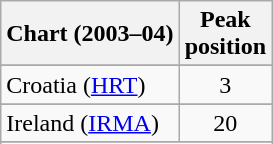<table class="wikitable plainrowheaders sortable" border="1">
<tr>
<th scope="col">Chart (2003–04)</th>
<th scope="col">Peak<br>position</th>
</tr>
<tr>
</tr>
<tr>
</tr>
<tr>
</tr>
<tr>
</tr>
<tr>
<td>Croatia (<a href='#'>HRT</a>)</td>
<td align="center">3</td>
</tr>
<tr>
</tr>
<tr>
<td>Ireland (<a href='#'>IRMA</a>)</td>
<td align="center">20</td>
</tr>
<tr>
</tr>
<tr>
</tr>
<tr>
</tr>
<tr>
</tr>
<tr>
</tr>
<tr>
</tr>
<tr>
</tr>
<tr>
</tr>
<tr>
</tr>
<tr>
</tr>
<tr>
</tr>
<tr>
</tr>
<tr>
</tr>
</table>
